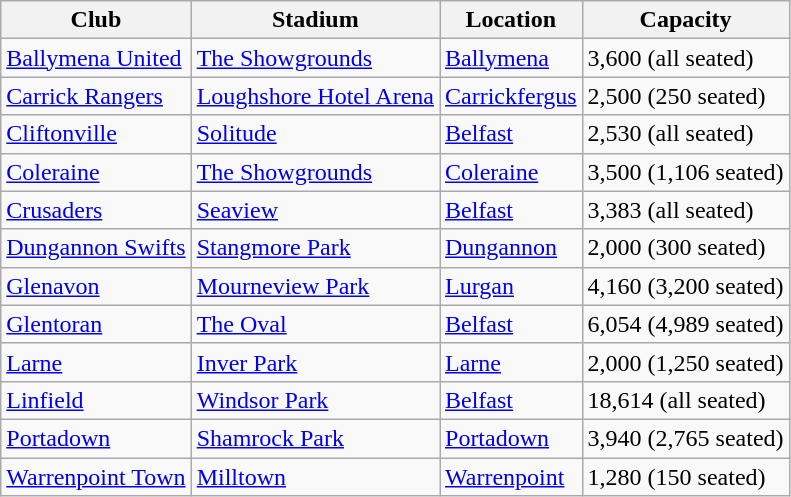<table class="wikitable sortable">
<tr>
<th>Club</th>
<th>Stadium</th>
<th>Location</th>
<th>Capacity</th>
</tr>
<tr>
<td><a href='#'>Ballymena United</a></td>
<td><a href='#'>The Showgrounds</a></td>
<td><a href='#'>Ballymena</a></td>
<td>3,600 (all seated)</td>
</tr>
<tr>
<td><a href='#'>Carrick Rangers</a></td>
<td><a href='#'>Loughshore Hotel Arena</a></td>
<td><a href='#'>Carrickfergus</a></td>
<td>2,500 (250 seated)</td>
</tr>
<tr>
<td><a href='#'>Cliftonville</a></td>
<td><a href='#'>Solitude</a></td>
<td><a href='#'>Belfast</a></td>
<td>2,530 (all seated)</td>
</tr>
<tr>
<td><a href='#'>Coleraine</a></td>
<td><a href='#'>The Showgrounds</a></td>
<td><a href='#'>Coleraine</a></td>
<td>3,500 (1,106 seated)</td>
</tr>
<tr>
<td><a href='#'>Crusaders</a></td>
<td><a href='#'>Seaview</a></td>
<td><a href='#'>Belfast</a></td>
<td>3,383 (all seated)</td>
</tr>
<tr>
<td><a href='#'>Dungannon Swifts</a></td>
<td><a href='#'>Stangmore Park</a></td>
<td><a href='#'>Dungannon</a></td>
<td>2,000 (300 seated)</td>
</tr>
<tr>
<td><a href='#'>Glenavon</a></td>
<td><a href='#'>Mourneview Park</a></td>
<td><a href='#'>Lurgan</a></td>
<td>4,160 (3,200 seated)</td>
</tr>
<tr>
<td><a href='#'>Glentoran</a></td>
<td><a href='#'>The Oval</a></td>
<td><a href='#'>Belfast</a></td>
<td>6,054 (4,989 seated)</td>
</tr>
<tr>
<td><a href='#'>Larne</a></td>
<td><a href='#'>Inver Park</a></td>
<td><a href='#'>Larne</a></td>
<td>2,000 (1,250 seated)</td>
</tr>
<tr>
<td><a href='#'>Linfield</a></td>
<td><a href='#'>Windsor Park</a></td>
<td><a href='#'>Belfast</a></td>
<td>18,614 (all seated)</td>
</tr>
<tr>
<td><a href='#'>Portadown</a></td>
<td><a href='#'>Shamrock Park</a></td>
<td><a href='#'>Portadown</a></td>
<td>3,940 (2,765 seated)</td>
</tr>
<tr>
<td><a href='#'>Warrenpoint Town</a></td>
<td><a href='#'>Milltown</a></td>
<td><a href='#'>Warrenpoint</a></td>
<td>1,280 (150 seated)</td>
</tr>
</table>
